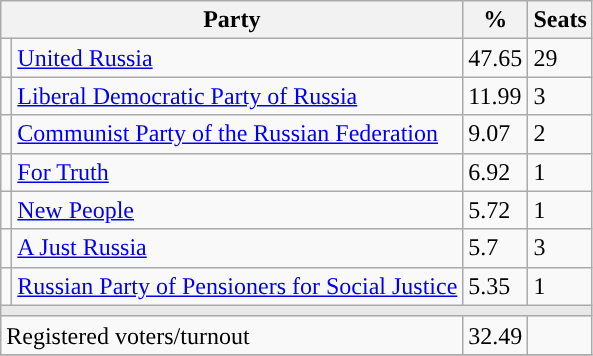<table class="wikitable">
<tr>
<th colspan=2>Party</th>
<th>%</th>
<th>Seats</th>
</tr>
<tr>
<td style="background:"></td>
<td><a href='#'>United Russia</a></td>
<td>47.65</td>
<td>29</td>
</tr>
<tr>
<td style="background:"></td>
<td><a href='#'>Liberal Democratic Party of Russia</a></td>
<td>11.99</td>
<td>3</td>
</tr>
<tr>
<td style="background:"></td>
<td><a href='#'>Communist Party of the Russian Federation</a></td>
<td>9.07</td>
<td>2</td>
</tr>
<tr>
<td style="background:"></td>
<td><a href='#'>For Truth</a></td>
<td>6.92</td>
<td>1</td>
</tr>
<tr>
<td style="background:"></td>
<td><a href='#'>New People</a></td>
<td>5.72</td>
<td>1</td>
</tr>
<tr>
<td style="background:"></td>
<td><a href='#'>A Just Russia</a></td>
<td>5.7</td>
<td>3</td>
</tr>
<tr>
<td style="background:"></td>
<td><a href='#'>Russian Party of Pensioners for Social Justice</a></td>
<td>5.35</td>
<td>1</td>
</tr>
<tr>
<td colspan=4 style="background:#E9E9E9;"></td>
</tr>
<tr>
<td align=left colspan=2>Registered voters/turnout</td>
<td>32.49</td>
<td></td>
</tr>
<tr>
</tr>
</table>
